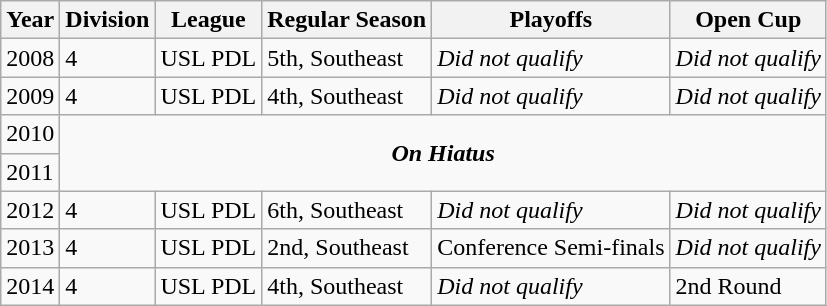<table class="wikitable">
<tr>
<th>Year</th>
<th>Division</th>
<th>League</th>
<th>Regular Season</th>
<th>Playoffs</th>
<th>Open Cup</th>
</tr>
<tr>
<td>2008</td>
<td>4</td>
<td>USL PDL</td>
<td>5th, Southeast</td>
<td><em>Did not qualify</em></td>
<td><em>Did not qualify</em></td>
</tr>
<tr>
<td>2009</td>
<td>4</td>
<td>USL PDL</td>
<td>4th, Southeast</td>
<td><em>Did not qualify</em></td>
<td><em>Did not qualify</em></td>
</tr>
<tr>
<td>2010</td>
<td rowspan=2 colspan=6 align=center><strong><em>On Hiatus</em></strong></td>
</tr>
<tr>
<td>2011</td>
</tr>
<tr>
<td>2012</td>
<td>4</td>
<td>USL PDL</td>
<td>6th, Southeast</td>
<td><em>Did not qualify</em></td>
<td><em>Did not qualify</em></td>
</tr>
<tr>
<td>2013</td>
<td>4</td>
<td>USL PDL</td>
<td>2nd, Southeast</td>
<td>Conference Semi-finals</td>
<td><em>Did not qualify</em></td>
</tr>
<tr>
<td>2014</td>
<td>4</td>
<td>USL PDL</td>
<td>4th, Southeast</td>
<td><em>Did not qualify</em></td>
<td>2nd Round</td>
</tr>
</table>
